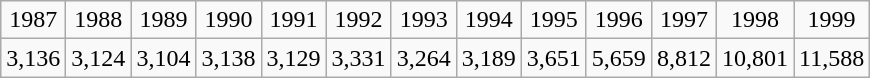<table class="wikitable" style="text-align:center">
<tr>
<td>1987</td>
<td>1988</td>
<td>1989</td>
<td>1990</td>
<td>1991</td>
<td>1992</td>
<td>1993</td>
<td>1994</td>
<td>1995</td>
<td>1996</td>
<td>1997</td>
<td>1998</td>
<td>1999</td>
</tr>
<tr>
<td>3,136</td>
<td>3,124</td>
<td>3,104</td>
<td>3,138</td>
<td>3,129</td>
<td>3,331</td>
<td>3,264</td>
<td>3,189</td>
<td>3,651</td>
<td>5,659</td>
<td>8,812</td>
<td>10,801</td>
<td>11,588</td>
</tr>
</table>
